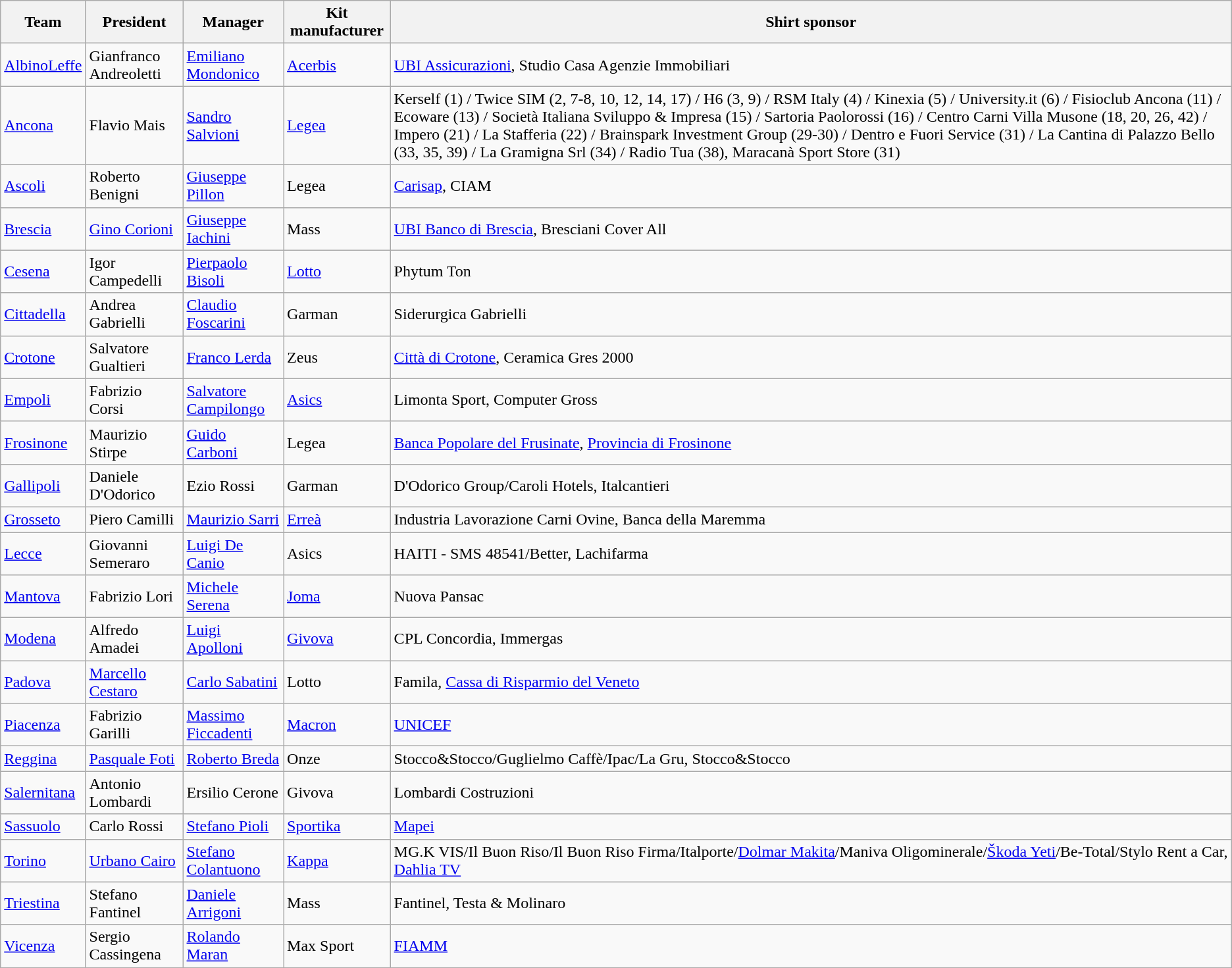<table class="wikitable sortable">
<tr>
<th>Team</th>
<th>President</th>
<th>Manager</th>
<th>Kit manufacturer</th>
<th>Shirt sponsor</th>
</tr>
<tr>
<td><a href='#'>AlbinoLeffe</a></td>
<td> Gianfranco Andreoletti</td>
<td> <a href='#'>Emiliano Mondonico</a></td>
<td><a href='#'>Acerbis</a></td>
<td><a href='#'>UBI Assicurazioni</a>, Studio Casa Agenzie Immobiliari</td>
</tr>
<tr>
<td><a href='#'>Ancona</a></td>
<td> Flavio Mais</td>
<td> <a href='#'>Sandro Salvioni</a></td>
<td><a href='#'>Legea</a></td>
<td>Kerself (1) / Twice SIM (2, 7-8, 10, 12, 14, 17) / H6 (3, 9) / RSM Italy (4) / Kinexia (5) / University.it (6) / Fisioclub Ancona (11) / Ecoware (13) / Società Italiana Sviluppo & Impresa (15) / Sartoria Paolorossi (16) / Centro Carni Villa Musone (18, 20, 26, 42) / Impero (21) / La Stafferia (22) / Brainspark Investment Group (29-30) / Dentro e Fuori Service (31) / La Cantina di Palazzo Bello (33, 35, 39) / La Gramigna Srl (34) / Radio Tua (38), Maracanà Sport Store (31)</td>
</tr>
<tr>
<td><a href='#'>Ascoli</a></td>
<td> Roberto Benigni</td>
<td> <a href='#'>Giuseppe Pillon</a></td>
<td>Legea</td>
<td><a href='#'>Carisap</a>, CIAM</td>
</tr>
<tr>
<td><a href='#'>Brescia</a></td>
<td> <a href='#'>Gino Corioni</a></td>
<td> <a href='#'>Giuseppe Iachini</a></td>
<td>Mass</td>
<td><a href='#'>UBI Banco di Brescia</a>, Bresciani Cover All</td>
</tr>
<tr>
<td><a href='#'>Cesena</a></td>
<td> Igor Campedelli</td>
<td> <a href='#'>Pierpaolo Bisoli</a></td>
<td><a href='#'>Lotto</a></td>
<td>Phytum Ton</td>
</tr>
<tr>
<td><a href='#'>Cittadella</a></td>
<td> Andrea Gabrielli</td>
<td> <a href='#'>Claudio Foscarini</a></td>
<td>Garman</td>
<td>Siderurgica Gabrielli</td>
</tr>
<tr>
<td><a href='#'>Crotone</a></td>
<td> Salvatore Gualtieri</td>
<td> <a href='#'>Franco Lerda</a></td>
<td>Zeus</td>
<td><a href='#'>Città di Crotone</a>, Ceramica Gres 2000</td>
</tr>
<tr>
<td><a href='#'>Empoli</a></td>
<td> Fabrizio Corsi</td>
<td> <a href='#'>Salvatore Campilongo</a></td>
<td><a href='#'>Asics</a></td>
<td>Limonta Sport, Computer Gross</td>
</tr>
<tr>
<td><a href='#'>Frosinone</a></td>
<td> Maurizio Stirpe</td>
<td> <a href='#'>Guido Carboni</a></td>
<td>Legea</td>
<td><a href='#'>Banca Popolare del Frusinate</a>, <a href='#'>Provincia di Frosinone</a></td>
</tr>
<tr>
<td><a href='#'>Gallipoli</a></td>
<td> Daniele D'Odorico</td>
<td> Ezio Rossi</td>
<td>Garman</td>
<td>D'Odorico Group/Caroli Hotels, Italcantieri</td>
</tr>
<tr>
<td><a href='#'>Grosseto</a></td>
<td> Piero Camilli</td>
<td> <a href='#'>Maurizio Sarri</a></td>
<td><a href='#'>Erreà</a></td>
<td>Industria Lavorazione Carni Ovine, Banca della Maremma</td>
</tr>
<tr>
<td><a href='#'>Lecce</a></td>
<td> Giovanni Semeraro</td>
<td> <a href='#'>Luigi De Canio</a></td>
<td>Asics</td>
<td>HAITI - SMS 48541/Better, Lachifarma</td>
</tr>
<tr>
<td><a href='#'>Mantova</a></td>
<td> Fabrizio Lori</td>
<td> <a href='#'>Michele Serena</a></td>
<td><a href='#'>Joma</a></td>
<td>Nuova Pansac</td>
</tr>
<tr>
<td><a href='#'>Modena</a></td>
<td> Alfredo Amadei</td>
<td> <a href='#'>Luigi Apolloni</a></td>
<td><a href='#'>Givova</a></td>
<td>CPL Concordia, Immergas</td>
</tr>
<tr>
<td><a href='#'>Padova</a></td>
<td> <a href='#'>Marcello Cestaro</a></td>
<td> <a href='#'>Carlo Sabatini</a></td>
<td>Lotto</td>
<td>Famila, <a href='#'>Cassa di Risparmio del Veneto</a></td>
</tr>
<tr>
<td><a href='#'>Piacenza</a></td>
<td> Fabrizio Garilli</td>
<td> <a href='#'>Massimo Ficcadenti</a></td>
<td><a href='#'>Macron</a></td>
<td><a href='#'>UNICEF</a></td>
</tr>
<tr>
<td><a href='#'>Reggina</a></td>
<td> <a href='#'>Pasquale Foti</a></td>
<td> <a href='#'>Roberto Breda</a></td>
<td>Onze</td>
<td>Stocco&Stocco/Guglielmo Caffè/Ipac/La Gru, Stocco&Stocco</td>
</tr>
<tr>
<td><a href='#'>Salernitana</a></td>
<td> Antonio Lombardi</td>
<td> Ersilio Cerone</td>
<td>Givova</td>
<td>Lombardi Costruzioni</td>
</tr>
<tr>
<td><a href='#'>Sassuolo</a></td>
<td> Carlo Rossi</td>
<td> <a href='#'>Stefano Pioli</a></td>
<td><a href='#'>Sportika</a></td>
<td><a href='#'>Mapei</a></td>
</tr>
<tr>
<td><a href='#'>Torino</a></td>
<td> <a href='#'>Urbano Cairo</a></td>
<td> <a href='#'>Stefano Colantuono</a></td>
<td><a href='#'>Kappa</a></td>
<td>MG.K VIS/Il Buon Riso/Il Buon Riso Firma/Italporte/<a href='#'>Dolmar Makita</a>/Maniva Oligominerale/<a href='#'>Škoda Yeti</a>/Be-Total/Stylo Rent a Car, <a href='#'>Dahlia TV</a></td>
</tr>
<tr>
<td><a href='#'>Triestina</a></td>
<td> Stefano Fantinel</td>
<td> <a href='#'>Daniele Arrigoni</a></td>
<td>Mass</td>
<td>Fantinel, Testa & Molinaro</td>
</tr>
<tr>
<td><a href='#'>Vicenza</a></td>
<td>  Sergio Cassingena</td>
<td> <a href='#'>Rolando Maran</a></td>
<td>Max Sport</td>
<td><a href='#'>FIAMM</a></td>
</tr>
</table>
